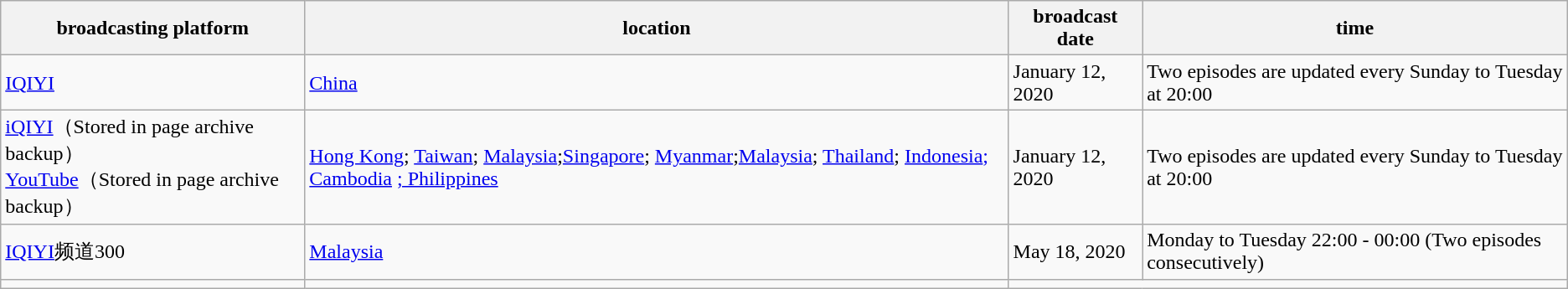<table class="wikitable">
<tr>
<th>broadcasting platform</th>
<th>location</th>
<th>broadcast date</th>
<th>time</th>
</tr>
<tr>
<td><a href='#'>IQIYI</a></td>
<td><a href='#'>China</a></td>
<td>January 12, 2020</td>
<td>Two episodes are updated every Sunday to Tuesday at 20:00</td>
</tr>
<tr>
<td><a href='#'>iQIYI</a>（Stored in page archive backup）<br><a href='#'>YouTube</a>（Stored in page archive backup）</td>
<td><a href='#'>Hong Kong</a>; <a href='#'>Taiwan</a>; <a href='#'>Malaysia</a>;<a href='#'>Singapore</a>; <a href='#'>Myanmar</a>;<a href='#'>Malaysia</a>; <a href='#'>Thailand</a>; <a href='#'>Indonesia</a><a href='#'>; Cambodia</a> <a href='#'>; Philippines</a></td>
<td>January 12, 2020</td>
<td>Two episodes are updated every Sunday to Tuesday at 20:00</td>
</tr>
<tr>
<td><a href='#'>IQIYI</a>频道300</td>
<td><a href='#'>Malaysia</a></td>
<td>May 18, 2020</td>
<td>Monday to Tuesday 22:00 - 00:00 (Two episodes consecutively)</td>
</tr>
<tr>
<td></td>
<td></td>
</tr>
</table>
